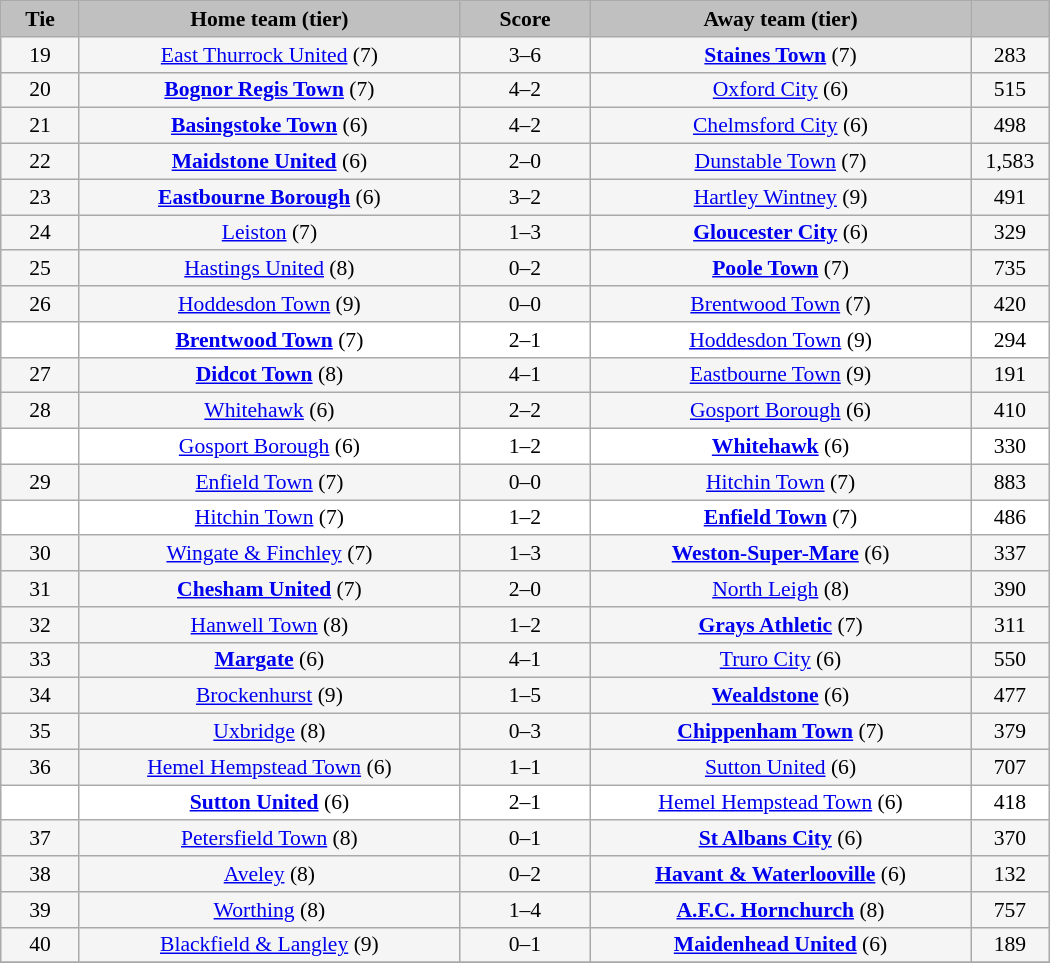<table class="wikitable" style="width: 700px; background:WhiteSmoke; text-align:center; font-size:90%">
<tr>
<td scope="col" style="width:  7.50%; background:silver;"><strong>Tie</strong></td>
<td scope="col" style="width: 36.25%; background:silver;"><strong>Home team (tier)</strong></td>
<td scope="col" style="width: 12.50%; background:silver;"><strong>Score</strong></td>
<td scope="col" style="width: 36.25%; background:silver;"><strong>Away team (tier)</strong></td>
<td scope="col" style="width:  7.50%; background:silver;"><strong></strong></td>
</tr>
<tr>
<td>19</td>
<td><a href='#'>East Thurrock United</a> (7)</td>
<td>3–6</td>
<td><strong><a href='#'>Staines Town</a></strong> (7)</td>
<td>283</td>
</tr>
<tr>
<td>20</td>
<td><strong><a href='#'>Bognor Regis Town</a></strong> (7)</td>
<td>4–2</td>
<td><a href='#'>Oxford City</a> (6)</td>
<td>515</td>
</tr>
<tr>
<td>21</td>
<td><strong><a href='#'>Basingstoke Town</a></strong> (6)</td>
<td>4–2</td>
<td><a href='#'>Chelmsford City</a> (6)</td>
<td>498</td>
</tr>
<tr>
<td>22</td>
<td><strong><a href='#'>Maidstone United</a></strong> (6)</td>
<td>2–0</td>
<td><a href='#'>Dunstable Town</a> (7)</td>
<td>1,583</td>
</tr>
<tr>
<td>23</td>
<td><strong><a href='#'>Eastbourne Borough</a></strong> (6)</td>
<td>3–2</td>
<td><a href='#'>Hartley Wintney</a> (9)</td>
<td>491</td>
</tr>
<tr>
<td>24</td>
<td><a href='#'>Leiston</a> (7)</td>
<td>1–3</td>
<td><strong><a href='#'>Gloucester City</a></strong> (6)</td>
<td>329</td>
</tr>
<tr>
<td>25</td>
<td><a href='#'>Hastings United</a> (8)</td>
<td>0–2</td>
<td><strong><a href='#'>Poole Town</a></strong> (7)</td>
<td>735</td>
</tr>
<tr>
<td>26</td>
<td><a href='#'>Hoddesdon Town</a> (9)</td>
<td>0–0</td>
<td><a href='#'>Brentwood Town</a> (7)</td>
<td>420</td>
</tr>
<tr style="background:white;">
<td><em></em></td>
<td><strong><a href='#'>Brentwood Town</a></strong> (7)</td>
<td>2–1</td>
<td><a href='#'>Hoddesdon Town</a> (9)</td>
<td>294</td>
</tr>
<tr>
<td>27</td>
<td><strong><a href='#'>Didcot Town</a></strong> (8)</td>
<td>4–1</td>
<td><a href='#'>Eastbourne Town</a> (9)</td>
<td>191</td>
</tr>
<tr>
<td>28</td>
<td><a href='#'>Whitehawk</a> (6)</td>
<td>2–2</td>
<td><a href='#'>Gosport Borough</a> (6)</td>
<td>410</td>
</tr>
<tr style="background:white;">
<td><em></em></td>
<td><a href='#'>Gosport Borough</a> (6)</td>
<td>1–2</td>
<td><strong><a href='#'>Whitehawk</a></strong> (6)</td>
<td>330</td>
</tr>
<tr>
<td>29</td>
<td><a href='#'>Enfield Town</a> (7)</td>
<td>0–0</td>
<td><a href='#'>Hitchin Town</a> (7)</td>
<td>883</td>
</tr>
<tr style="background:white;">
<td><em></em></td>
<td><a href='#'>Hitchin Town</a> (7)</td>
<td>1–2</td>
<td><strong><a href='#'>Enfield Town</a></strong> (7)</td>
<td>486</td>
</tr>
<tr>
<td>30</td>
<td><a href='#'>Wingate & Finchley</a> (7)</td>
<td>1–3</td>
<td><strong><a href='#'>Weston-Super-Mare</a></strong> (6)</td>
<td>337</td>
</tr>
<tr>
<td>31</td>
<td><strong><a href='#'>Chesham United</a></strong> (7)</td>
<td>2–0</td>
<td><a href='#'>North Leigh</a> (8)</td>
<td>390</td>
</tr>
<tr>
<td>32</td>
<td><a href='#'>Hanwell Town</a> (8)</td>
<td>1–2</td>
<td><strong><a href='#'>Grays Athletic</a></strong> (7)</td>
<td>311</td>
</tr>
<tr>
<td>33</td>
<td><strong><a href='#'>Margate</a></strong> (6)</td>
<td>4–1</td>
<td><a href='#'>Truro City</a> (6)</td>
<td>550</td>
</tr>
<tr>
<td>34</td>
<td><a href='#'>Brockenhurst</a> (9)</td>
<td>1–5</td>
<td><strong><a href='#'>Wealdstone</a></strong> (6)</td>
<td>477</td>
</tr>
<tr>
<td>35</td>
<td><a href='#'>Uxbridge</a> (8)</td>
<td>0–3</td>
<td><strong><a href='#'>Chippenham Town</a></strong> (7)</td>
<td>379</td>
</tr>
<tr>
<td>36</td>
<td><a href='#'>Hemel Hempstead Town</a> (6)</td>
<td>1–1</td>
<td><a href='#'>Sutton United</a> (6)</td>
<td>707</td>
</tr>
<tr style="background:white;">
<td><em></em></td>
<td><strong><a href='#'>Sutton United</a></strong> (6)</td>
<td>2–1</td>
<td><a href='#'>Hemel Hempstead Town</a> (6)</td>
<td>418</td>
</tr>
<tr>
<td>37</td>
<td><a href='#'>Petersfield Town</a> (8)</td>
<td>0–1</td>
<td><strong><a href='#'>St Albans City</a></strong> (6)</td>
<td>370</td>
</tr>
<tr>
<td>38</td>
<td><a href='#'>Aveley</a> (8)</td>
<td>0–2</td>
<td><strong><a href='#'>Havant & Waterlooville</a></strong> (6)</td>
<td>132</td>
</tr>
<tr>
<td>39</td>
<td><a href='#'>Worthing</a> (8)</td>
<td>1–4</td>
<td><strong><a href='#'>A.F.C. Hornchurch</a></strong> (8)</td>
<td>757</td>
</tr>
<tr>
<td>40</td>
<td><a href='#'>Blackfield & Langley</a> (9)</td>
<td>0–1</td>
<td><strong><a href='#'>Maidenhead United</a></strong> (6)</td>
<td>189</td>
</tr>
<tr>
</tr>
</table>
